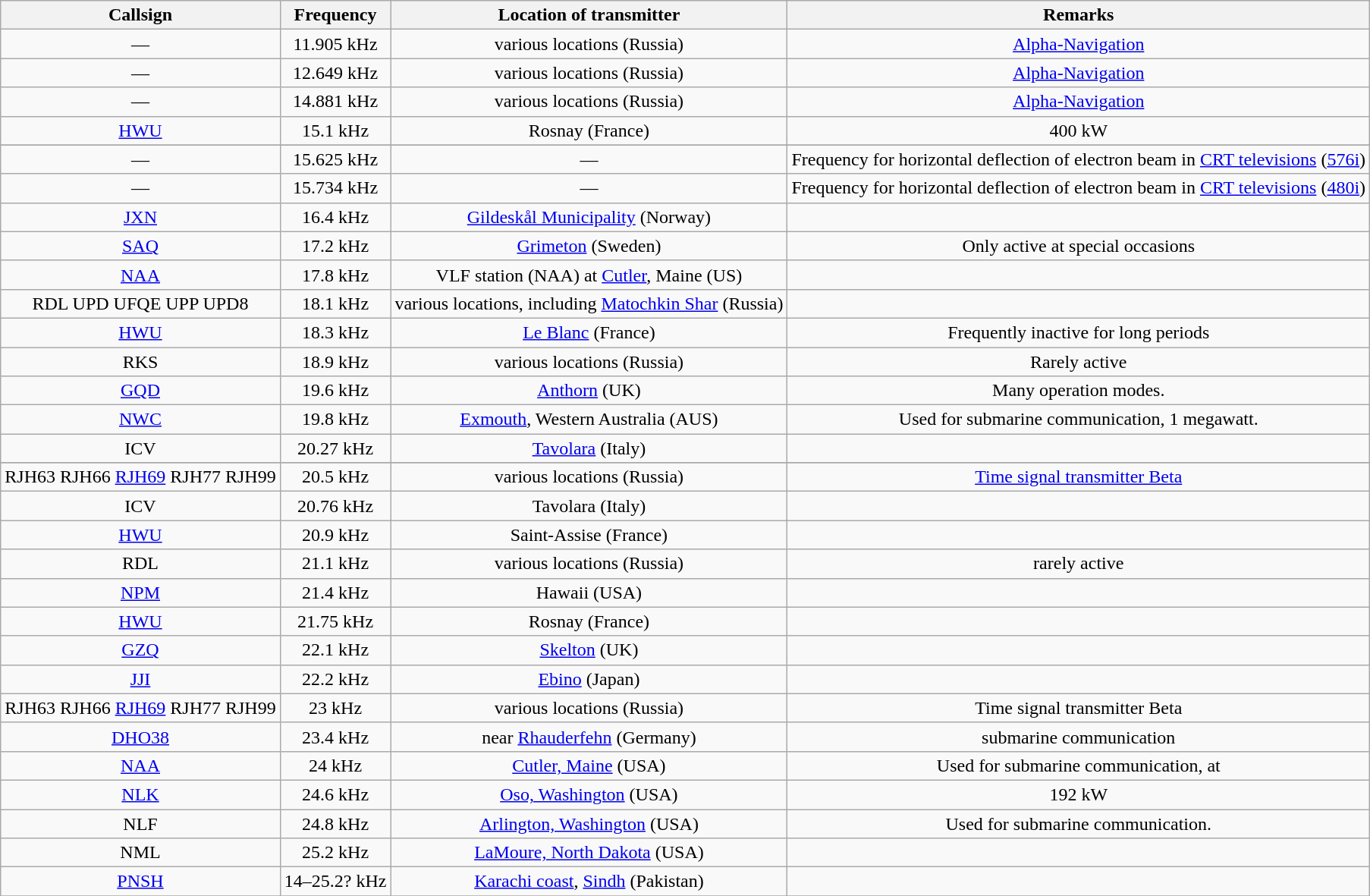<table class="wikitable sortable">
<tr>
<th>Callsign</th>
<th>Frequency</th>
<th>Location of transmitter</th>
<th>Remarks</th>
</tr>
<tr align="center" valign="top">
<td>—</td>
<td>11.905 kHz</td>
<td>various locations (Russia)</td>
<td><a href='#'>Alpha-Navigation</a></td>
</tr>
<tr align="center" valign="top">
<td>—</td>
<td>12.649 kHz</td>
<td>various locations (Russia)</td>
<td><a href='#'>Alpha-Navigation</a></td>
</tr>
<tr align="center" valign="top">
<td>—</td>
<td>14.881 kHz</td>
<td>various locations (Russia)</td>
<td><a href='#'>Alpha-Navigation</a></td>
</tr>
<tr align="center" valign="top">
<td><a href='#'>HWU</a></td>
<td>15.1 kHz</td>
<td>Rosnay (France)</td>
<td>400 kW</td>
</tr>
<tr align="center" valign="top">
</tr>
<tr align="center" valign="top">
<td>—</td>
<td>15.625 kHz</td>
<td>—</td>
<td>Frequency for horizontal deflection of electron beam in <a href='#'>CRT televisions</a> (<a href='#'>576i</a>)</td>
</tr>
<tr align="center" valign="top">
<td>—</td>
<td>15.734 kHz</td>
<td>—</td>
<td>Frequency for horizontal deflection of electron beam in <a href='#'>CRT televisions</a> (<a href='#'>480i</a>)</td>
</tr>
<tr align="center" valign="top">
<td><a href='#'>JXN</a></td>
<td>16.4 kHz</td>
<td><a href='#'>Gildeskål Municipality</a> (Norway)</td>
<td></td>
</tr>
<tr align="center" valign="top">
<td><a href='#'>SAQ</a></td>
<td>17.2 kHz</td>
<td><a href='#'>Grimeton</a> (Sweden)</td>
<td>Only active at special occasions </td>
</tr>
<tr align="center" valign="top">
<td><a href='#'>NAA</a></td>
<td>17.8 kHz</td>
<td>VLF station (NAA) at <a href='#'>Cutler</a>, Maine (US)</td>
<td></td>
</tr>
<tr align="center" valign="top">
<td>RDL UPD UFQE UPP UPD8</td>
<td>18.1 kHz</td>
<td>various locations, including <a href='#'>Matochkin Shar</a> (Russia)</td>
<td></td>
</tr>
<tr align="center" valign="top">
<td><a href='#'>HWU</a></td>
<td>18.3 kHz</td>
<td><a href='#'>Le Blanc</a> (France)</td>
<td>Frequently inactive for long periods</td>
</tr>
<tr align="center" valign="top">
<td>RKS</td>
<td>18.9 kHz</td>
<td>various locations (Russia)</td>
<td>Rarely active</td>
</tr>
<tr align="center" valign="top">
<td><a href='#'>GQD</a></td>
<td>19.6 kHz</td>
<td><a href='#'>Anthorn</a> (UK)</td>
<td>Many operation modes.</td>
</tr>
<tr align="center" valign="top">
<td><a href='#'>NWC</a></td>
<td>19.8 kHz</td>
<td><a href='#'>Exmouth</a>, Western Australia (AUS)</td>
<td>Used for submarine communication, 1 megawatt.</td>
</tr>
<tr align="center" valign="top">
<td>ICV</td>
<td>20.27 kHz</td>
<td><a href='#'>Tavolara</a> (Italy)</td>
<td></td>
</tr>
<tr>
</tr>
<tr align="center" valign="top">
<td>RJH63 RJH66 <a href='#'>RJH69</a>  RJH77 RJH99</td>
<td>20.5 kHz</td>
<td>various locations (Russia)</td>
<td><a href='#'>Time signal transmitter Beta</a></td>
</tr>
<tr align="center" valign="top">
<td>ICV</td>
<td>20.76 kHz</td>
<td>Tavolara (Italy)</td>
<td></td>
</tr>
<tr align="center" valign="top">
<td><a href='#'>HWU</a></td>
<td>20.9 kHz</td>
<td>Saint-Assise (France)</td>
<td></td>
</tr>
<tr align="center" valign="top">
<td>RDL</td>
<td>21.1 kHz</td>
<td>various locations (Russia)</td>
<td>rarely active</td>
</tr>
<tr align="center" valign="top">
<td><a href='#'>NPM</a></td>
<td>21.4 kHz</td>
<td>Hawaii (USA)</td>
<td></td>
</tr>
<tr align="center" valign="top">
<td><a href='#'>HWU</a></td>
<td>21.75 kHz</td>
<td>Rosnay (France)</td>
<td></td>
</tr>
<tr align="center" valign="top">
<td><a href='#'>GZQ</a></td>
<td>22.1 kHz</td>
<td><a href='#'>Skelton</a> (UK)</td>
<td></td>
</tr>
<tr align="center" valign="top">
<td><a href='#'>JJI</a></td>
<td>22.2 kHz</td>
<td><a href='#'>Ebino</a> (Japan)</td>
<td></td>
</tr>
<tr align="center" valign="top">
<td>RJH63 RJH66 <a href='#'>RJH69</a>  RJH77 RJH99</td>
<td>23 kHz</td>
<td>various locations (Russia)</td>
<td>Time signal transmitter Beta</td>
</tr>
<tr align="center" valign="top">
<td><a href='#'>DHO38</a></td>
<td>23.4 kHz</td>
<td>near <a href='#'>Rhauderfehn</a> (Germany)</td>
<td>submarine communication</td>
</tr>
<tr align="center" valign="top">
<td><a href='#'>NAA</a></td>
<td>24 kHz</td>
<td><a href='#'>Cutler, Maine</a> (USA)</td>
<td>Used for submarine communication, at </td>
</tr>
<tr align="center" valign="top">
<td><a href='#'>NLK</a></td>
<td>24.6 kHz</td>
<td><a href='#'>Oso, Washington</a> (USA)</td>
<td>192 kW</td>
</tr>
<tr align="center" valign="top">
<td>NLF</td>
<td>24.8 kHz</td>
<td><a href='#'>Arlington, Washington</a> (USA)</td>
<td>Used for submarine communication.</td>
</tr>
<tr align="center" valign="top">
<td>NML</td>
<td>25.2 kHz</td>
<td><a href='#'>LaMoure, North Dakota</a> (USA)</td>
<td></td>
</tr>
<tr align="center" valign="top">
<td><a href='#'>PNSH</a></td>
<td>14–25.2? kHz</td>
<td><a href='#'>Karachi coast</a>, <a href='#'>Sindh</a> (Pakistan)</td>
<td></td>
</tr>
<tr>
</tr>
</table>
